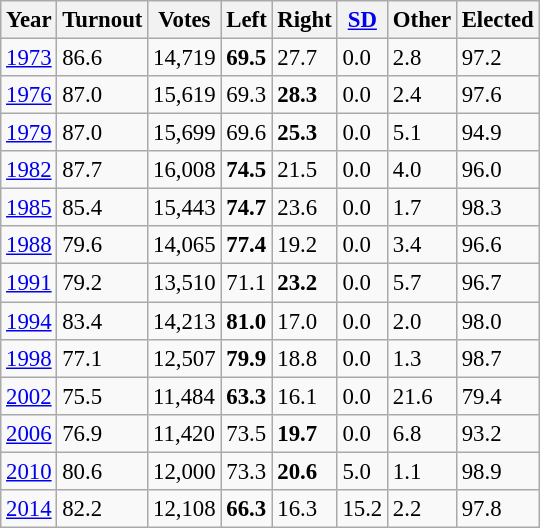<table class="wikitable sortable" style="font-size: 95%;">
<tr>
<th>Year</th>
<th>Turnout</th>
<th>Votes</th>
<th>Left</th>
<th>Right</th>
<th><a href='#'>SD</a></th>
<th>Other</th>
<th>Elected</th>
</tr>
<tr>
<td><a href='#'>1973</a></td>
<td>86.6</td>
<td>14,719</td>
<td><strong>69.5</strong></td>
<td>27.7</td>
<td>0.0</td>
<td>2.8</td>
<td>97.2</td>
</tr>
<tr>
<td><a href='#'>1976</a></td>
<td>87.0</td>
<td>15,619</td>
<td>69.3</td>
<td><strong>28.3</strong></td>
<td>0.0</td>
<td>2.4</td>
<td>97.6</td>
</tr>
<tr>
<td><a href='#'>1979</a></td>
<td>87.0</td>
<td>15,699</td>
<td>69.6</td>
<td><strong>25.3</strong></td>
<td>0.0</td>
<td>5.1</td>
<td>94.9</td>
</tr>
<tr>
<td><a href='#'>1982</a></td>
<td>87.7</td>
<td>16,008</td>
<td><strong>74.5</strong></td>
<td>21.5</td>
<td>0.0</td>
<td>4.0</td>
<td>96.0</td>
</tr>
<tr>
<td><a href='#'>1985</a></td>
<td>85.4</td>
<td>15,443</td>
<td><strong>74.7</strong></td>
<td>23.6</td>
<td>0.0</td>
<td>1.7</td>
<td>98.3</td>
</tr>
<tr>
<td><a href='#'>1988</a></td>
<td>79.6</td>
<td>14,065</td>
<td><strong>77.4</strong></td>
<td>19.2</td>
<td>0.0</td>
<td>3.4</td>
<td>96.6</td>
</tr>
<tr>
<td><a href='#'>1991</a></td>
<td>79.2</td>
<td>13,510</td>
<td>71.1</td>
<td><strong>23.2</strong></td>
<td>0.0</td>
<td>5.7</td>
<td>96.7</td>
</tr>
<tr>
<td><a href='#'>1994</a></td>
<td>83.4</td>
<td>14,213</td>
<td><strong>81.0</strong></td>
<td>17.0</td>
<td>0.0</td>
<td>2.0</td>
<td>98.0</td>
</tr>
<tr>
<td><a href='#'>1998</a></td>
<td>77.1</td>
<td>12,507</td>
<td><strong>79.9</strong></td>
<td>18.8</td>
<td>0.0</td>
<td>1.3</td>
<td>98.7</td>
</tr>
<tr>
<td><a href='#'>2002</a></td>
<td>75.5</td>
<td>11,484</td>
<td><strong>63.3</strong></td>
<td>16.1</td>
<td>0.0</td>
<td>21.6</td>
<td>79.4</td>
</tr>
<tr>
<td><a href='#'>2006</a></td>
<td>76.9</td>
<td>11,420</td>
<td>73.5</td>
<td><strong>19.7</strong></td>
<td>0.0</td>
<td>6.8</td>
<td>93.2</td>
</tr>
<tr>
<td><a href='#'>2010</a></td>
<td>80.6</td>
<td>12,000</td>
<td>73.3</td>
<td><strong>20.6</strong></td>
<td>5.0</td>
<td>1.1</td>
<td>98.9</td>
</tr>
<tr>
<td><a href='#'>2014</a></td>
<td>82.2</td>
<td>12,108</td>
<td><strong>66.3</strong></td>
<td>16.3</td>
<td>15.2</td>
<td>2.2</td>
<td>97.8</td>
</tr>
</table>
